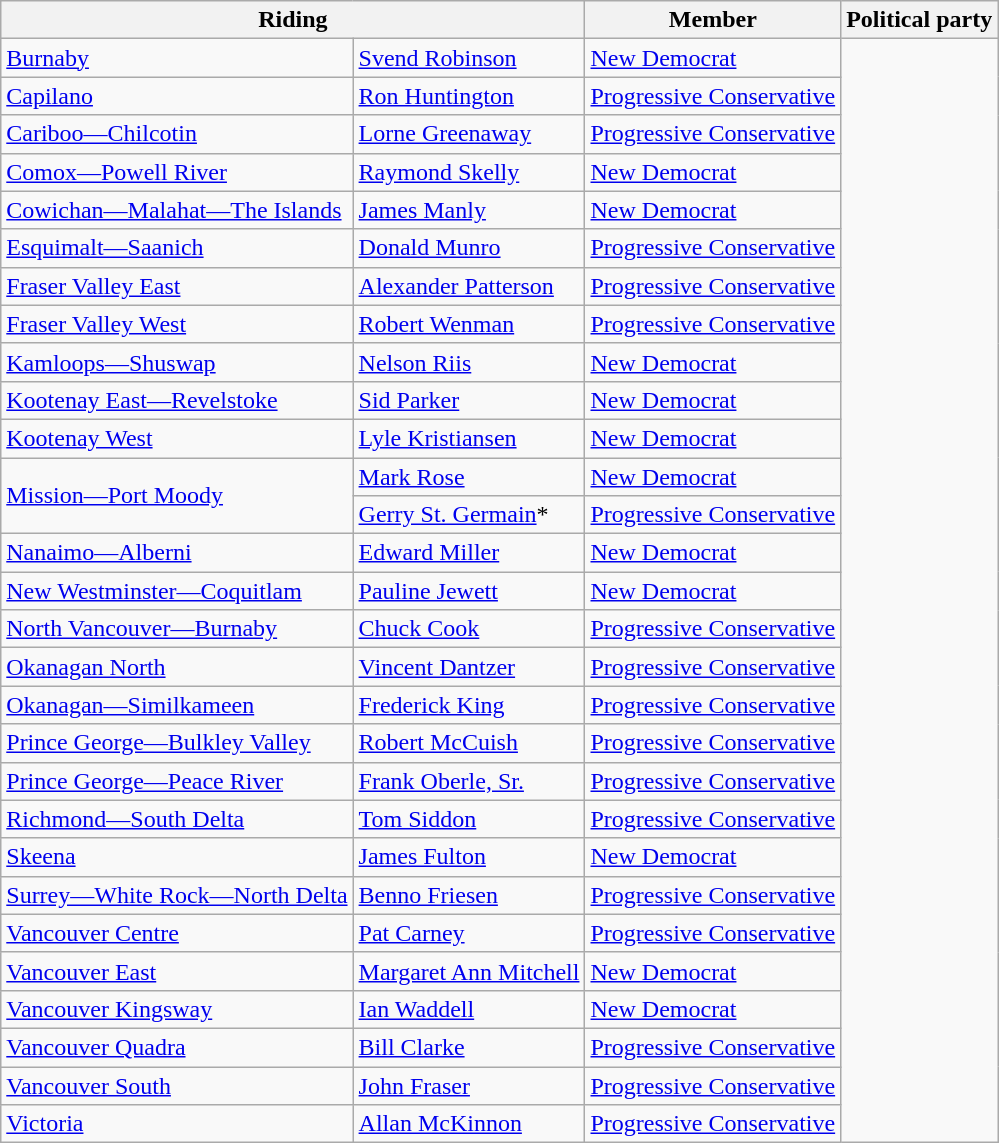<table class="wikitable">
<tr>
<th colspan="2">Riding</th>
<th>Member</th>
<th>Political party</th>
</tr>
<tr>
<td><a href='#'>Burnaby</a></td>
<td><a href='#'>Svend Robinson</a></td>
<td><a href='#'>New Democrat</a></td>
</tr>
<tr>
<td><a href='#'>Capilano</a></td>
<td><a href='#'>Ron Huntington</a></td>
<td><a href='#'>Progressive Conservative</a></td>
</tr>
<tr>
<td><a href='#'>Cariboo—Chilcotin</a></td>
<td><a href='#'>Lorne Greenaway</a></td>
<td><a href='#'>Progressive Conservative</a></td>
</tr>
<tr>
<td><a href='#'>Comox—Powell River</a></td>
<td><a href='#'>Raymond Skelly</a></td>
<td><a href='#'>New Democrat</a></td>
</tr>
<tr>
<td><a href='#'>Cowichan—Malahat—The Islands</a></td>
<td><a href='#'>James Manly</a></td>
<td><a href='#'>New Democrat</a></td>
</tr>
<tr>
<td><a href='#'>Esquimalt—Saanich</a></td>
<td><a href='#'>Donald Munro</a></td>
<td><a href='#'>Progressive Conservative</a></td>
</tr>
<tr>
<td><a href='#'>Fraser Valley East</a></td>
<td><a href='#'>Alexander Patterson</a></td>
<td><a href='#'>Progressive Conservative</a></td>
</tr>
<tr>
<td><a href='#'>Fraser Valley West</a></td>
<td><a href='#'>Robert Wenman</a></td>
<td><a href='#'>Progressive Conservative</a></td>
</tr>
<tr>
<td><a href='#'>Kamloops—Shuswap</a></td>
<td><a href='#'>Nelson Riis</a></td>
<td><a href='#'>New Democrat</a></td>
</tr>
<tr>
<td><a href='#'>Kootenay East—Revelstoke</a></td>
<td><a href='#'>Sid Parker</a></td>
<td><a href='#'>New Democrat</a></td>
</tr>
<tr>
<td><a href='#'>Kootenay West</a></td>
<td><a href='#'>Lyle Kristiansen</a></td>
<td><a href='#'>New Democrat</a></td>
</tr>
<tr>
<td rowspan="2"><a href='#'>Mission—Port Moody</a></td>
<td><a href='#'>Mark Rose</a></td>
<td><a href='#'>New Democrat</a></td>
</tr>
<tr>
<td><a href='#'>Gerry St. Germain</a>*</td>
<td><a href='#'>Progressive Conservative</a></td>
</tr>
<tr>
<td><a href='#'>Nanaimo—Alberni</a></td>
<td><a href='#'>Edward Miller</a></td>
<td><a href='#'>New Democrat</a></td>
</tr>
<tr>
<td><a href='#'>New Westminster—Coquitlam</a></td>
<td><a href='#'>Pauline Jewett</a></td>
<td><a href='#'>New Democrat</a></td>
</tr>
<tr>
<td><a href='#'>North Vancouver—Burnaby</a></td>
<td><a href='#'>Chuck Cook</a></td>
<td><a href='#'>Progressive Conservative</a></td>
</tr>
<tr>
<td><a href='#'>Okanagan North</a></td>
<td><a href='#'>Vincent Dantzer</a></td>
<td><a href='#'>Progressive Conservative</a></td>
</tr>
<tr>
<td><a href='#'>Okanagan—Similkameen</a></td>
<td><a href='#'>Frederick King</a></td>
<td><a href='#'>Progressive Conservative</a></td>
</tr>
<tr>
<td><a href='#'>Prince George—Bulkley Valley</a></td>
<td><a href='#'>Robert McCuish</a></td>
<td><a href='#'>Progressive Conservative</a></td>
</tr>
<tr>
<td><a href='#'>Prince George—Peace River</a></td>
<td><a href='#'>Frank Oberle, Sr.</a></td>
<td><a href='#'>Progressive Conservative</a></td>
</tr>
<tr>
<td><a href='#'>Richmond—South Delta</a></td>
<td><a href='#'>Tom Siddon</a></td>
<td><a href='#'>Progressive Conservative</a></td>
</tr>
<tr>
<td><a href='#'>Skeena</a></td>
<td><a href='#'>James Fulton</a></td>
<td><a href='#'>New Democrat</a></td>
</tr>
<tr>
<td><a href='#'>Surrey—White Rock—North Delta</a></td>
<td><a href='#'>Benno Friesen</a></td>
<td><a href='#'>Progressive Conservative</a></td>
</tr>
<tr>
<td><a href='#'>Vancouver Centre</a></td>
<td><a href='#'>Pat Carney</a></td>
<td><a href='#'>Progressive Conservative</a></td>
</tr>
<tr>
<td><a href='#'>Vancouver East</a></td>
<td><a href='#'>Margaret Ann Mitchell</a></td>
<td><a href='#'>New Democrat</a></td>
</tr>
<tr>
<td><a href='#'>Vancouver Kingsway</a></td>
<td><a href='#'>Ian Waddell</a></td>
<td><a href='#'>New Democrat</a></td>
</tr>
<tr>
<td><a href='#'>Vancouver Quadra</a></td>
<td><a href='#'>Bill Clarke</a></td>
<td><a href='#'>Progressive Conservative</a></td>
</tr>
<tr>
<td><a href='#'>Vancouver South</a></td>
<td><a href='#'>John Fraser</a></td>
<td><a href='#'>Progressive Conservative</a></td>
</tr>
<tr>
<td><a href='#'>Victoria</a></td>
<td><a href='#'>Allan McKinnon</a></td>
<td><a href='#'>Progressive Conservative</a></td>
</tr>
</table>
